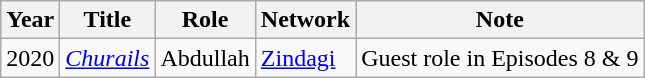<table class="wikitable">
<tr>
<th>Year</th>
<th>Title</th>
<th>Role</th>
<th>Network</th>
<th>Note</th>
</tr>
<tr>
<td>2020</td>
<td><em><a href='#'>Churails</a></em></td>
<td>Abdullah</td>
<td><a href='#'>Zindagi</a></td>
<td>Guest role in Episodes 8 & 9</td>
</tr>
</table>
